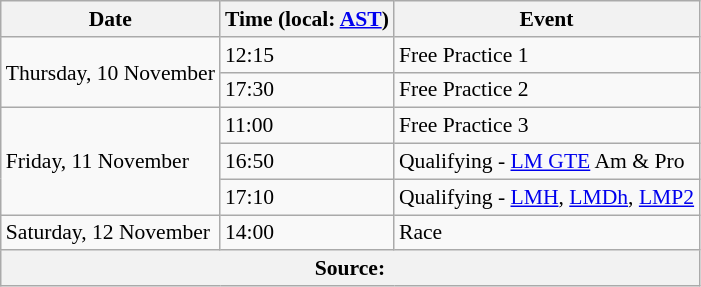<table class="wikitable" style="font-size: 90%;">
<tr>
<th>Date</th>
<th>Time (local: <a href='#'>AST</a>)</th>
<th>Event</th>
</tr>
<tr>
<td rowspan=2>Thursday, 10 November</td>
<td>12:15</td>
<td>Free Practice 1</td>
</tr>
<tr>
<td>17:30</td>
<td>Free Practice 2</td>
</tr>
<tr>
<td rowspan=3>Friday, 11 November</td>
<td>11:00</td>
<td>Free Practice 3</td>
</tr>
<tr>
<td>16:50</td>
<td>Qualifying - <a href='#'>LM GTE</a> Am & Pro</td>
</tr>
<tr>
<td>17:10</td>
<td>Qualifying - <a href='#'>LMH</a>, <a href='#'>LMDh</a>, <a href='#'>LMP2</a></td>
</tr>
<tr>
<td>Saturday, 12 November</td>
<td>14:00</td>
<td>Race</td>
</tr>
<tr>
<th colspan=3>Source:</th>
</tr>
</table>
